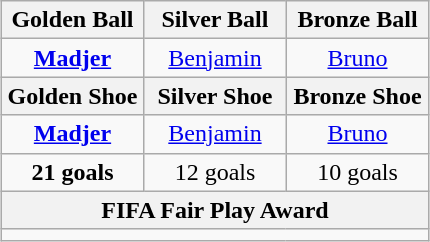<table class="wikitable" style="margin:auto">
<tr>
<th style="width:33%;" colspan="2">Golden Ball</th>
<th style="width:33%;" colspan="2">Silver Ball</th>
<th style="width:33%;" colspan="2">Bronze Ball</th>
</tr>
<tr>
<td style="text-align:center;" colspan="2"> <strong><a href='#'>Madjer</a></strong></td>
<td style="text-align:center;" colspan="2"> <a href='#'>Benjamin</a></td>
<td style="text-align:center;" colspan="2"> <a href='#'>Bruno</a></td>
</tr>
<tr>
<th colspan="2">Golden Shoe</th>
<th colspan="2">Silver Shoe</th>
<th colspan="2">Bronze Shoe</th>
</tr>
<tr>
<td style="text-align:center;" colspan="2"> <strong><a href='#'>Madjer</a></strong></td>
<td style="text-align:center;" colspan="2"> <a href='#'>Benjamin</a></td>
<td style="text-align:center;" colspan="2"> <a href='#'>Bruno</a></td>
</tr>
<tr style="text-align:center; text-align:center;">
<td colspan="2"><strong>21 goals</strong></td>
<td colspan="2">12 goals</td>
<td colspan="2">10 goals</td>
</tr>
<tr>
<th colspan="6">FIFA Fair Play Award</th>
</tr>
<tr>
<td colspan="6" style="text-align:center;"><strong></strong></td>
</tr>
</table>
